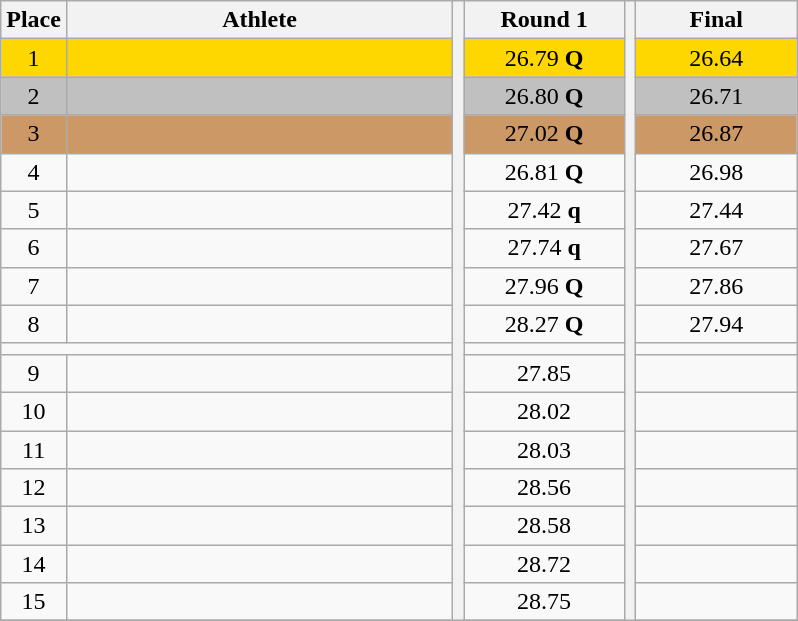<table class="wikitable" style="text-align:center">
<tr>
<th>Place</th>
<th width=250>Athlete</th>
<th rowspan=31></th>
<th width=100>Round 1</th>
<th rowspan=31></th>
<th width=100>Final</th>
</tr>
<tr bgcolor=gold>
<td>1</td>
<td align=left></td>
<td>26.79 <strong>Q</strong></td>
<td>26.64</td>
</tr>
<tr bgcolor=silver>
<td>2</td>
<td align=left></td>
<td>26.80 <strong>Q</strong></td>
<td>26.71</td>
</tr>
<tr bgcolor=cc9966>
<td>3</td>
<td align=left></td>
<td>27.02 <strong>Q</strong></td>
<td>26.87</td>
</tr>
<tr>
<td>4</td>
<td align=left></td>
<td>26.81 <strong>Q</strong></td>
<td>26.98</td>
</tr>
<tr>
<td>5</td>
<td align=left></td>
<td>27.42 <strong>q</strong></td>
<td>27.44</td>
</tr>
<tr>
<td>6</td>
<td align=left></td>
<td>27.74 <strong>q</strong></td>
<td>27.67</td>
</tr>
<tr>
<td>7</td>
<td align=left></td>
<td>27.96 <strong>Q</strong></td>
<td>27.86</td>
</tr>
<tr>
<td>8</td>
<td align=left></td>
<td>28.27 <strong>Q</strong></td>
<td>27.94</td>
</tr>
<tr>
<td colspan=10></td>
</tr>
<tr>
<td>9</td>
<td align=left></td>
<td>27.85</td>
<td></td>
</tr>
<tr>
<td>10</td>
<td align=left></td>
<td>28.02</td>
<td></td>
</tr>
<tr>
<td>11</td>
<td align=left></td>
<td>28.03</td>
<td></td>
</tr>
<tr>
<td>12</td>
<td align=left></td>
<td>28.56</td>
<td></td>
</tr>
<tr>
<td>13</td>
<td align=left></td>
<td>28.58</td>
<td></td>
</tr>
<tr>
<td>14</td>
<td align=left></td>
<td>28.72</td>
<td></td>
</tr>
<tr>
<td>15</td>
<td align=left></td>
<td>28.75</td>
<td></td>
</tr>
<tr>
</tr>
</table>
